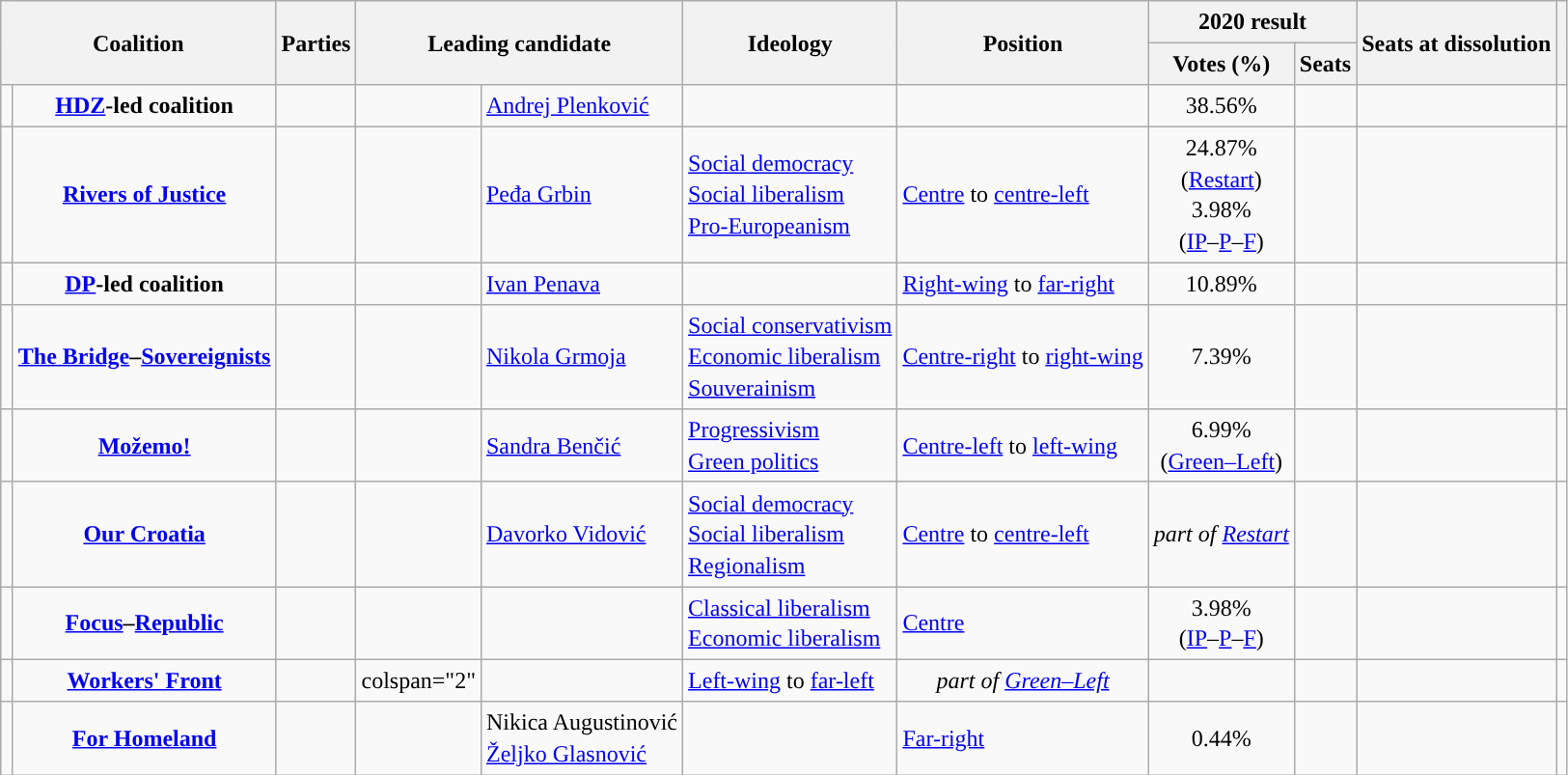<table class="wikitable" style="line-height:1.35em; text-align:left;">
<tr>
<th colspan="2" rowspan="2">Coalition</th>
<th rowspan="2">Parties</th>
<th colspan="2" rowspan="2">Leading candidate</th>
<th rowspan="2">Ideology</th>
<th rowspan="2">Position</th>
<th colspan="2">2020 result</th>
<th rowspan="2">Seats at dissolution</th>
<th rowspan="2"></th>
</tr>
<tr>
<th>Votes (%)</th>
<th>Seats</th>
</tr>
<tr>
<td></td>
<td align="center"><strong><a href='#'>HDZ</a>-led coalition</strong></td>
<td></td>
<td></td>
<td><a href='#'>Andrej Plenković</a></td>
<td></td>
<td></td>
<td align="center">38.56%</td>
<td></td>
<td></td>
<td></td>
</tr>
<tr>
<td width="1"></td>
<td align="center"><strong><a href='#'>Rivers of Justice</a></strong></td>
<td></td>
<td></td>
<td><a href='#'>Peđa Grbin</a></td>
<td><a href='#'>Social democracy</a><br><a href='#'>Social liberalism</a><br><a href='#'>Pro-Europeanism</a></td>
<td><a href='#'>Centre</a> to <a href='#'>centre-left</a></td>
<td align="center">24.87%<br>(<a href='#'>Restart</a>)<br>3.98%<br>(<a href='#'>IP</a>–<a href='#'>P</a>–<a href='#'>F</a>)</td>
<td></td>
<td></td>
<td></td>
</tr>
<tr>
<td></td>
<td align="center"><strong><a href='#'>DP</a>-led coalition</strong></td>
<td></td>
<td></td>
<td><a href='#'>Ivan Penava</a></td>
<td></td>
<td><a href='#'>Right-wing</a> to <a href='#'>far-right</a></td>
<td align="center">10.89%</td>
<td></td>
<td></td>
<td></td>
</tr>
<tr>
<td></td>
<td align="center"><strong><a href='#'>The Bridge</a>–<a href='#'>Sovereignists</a></strong></td>
<td></td>
<td></td>
<td><a href='#'>Nikola Grmoja</a></td>
<td><a href='#'>Social conservativism</a><br><a href='#'>Economic liberalism</a><br><a href='#'>Souverainism</a></td>
<td><a href='#'>Centre-right</a> to <a href='#'>right-wing</a></td>
<td align="center">7.39%</td>
<td></td>
<td></td>
<td></td>
</tr>
<tr>
<td></td>
<td align="center"><strong><a href='#'>Možemo!</a></strong></td>
<td></td>
<td></td>
<td><a href='#'>Sandra Benčić</a></td>
<td><a href='#'>Progressivism</a><br><a href='#'>Green politics</a></td>
<td><a href='#'>Centre-left</a> to <a href='#'>left-wing</a></td>
<td align="center">6.99%<br>(<a href='#'>Green–Left</a>)</td>
<td></td>
<td></td>
<td></td>
</tr>
<tr>
<td width="1"></td>
<td align="center"><strong><a href='#'>Our Croatia</a></strong></td>
<td></td>
<td></td>
<td><a href='#'>Davorko Vidović</a></td>
<td><a href='#'>Social democracy</a><br><a href='#'>Social liberalism</a><br><a href='#'>Regionalism</a></td>
<td><a href='#'>Centre</a> to <a href='#'>centre-left</a></td>
<td align="center"><em>part of <a href='#'>Restart</a></em></td>
<td></td>
<td></td>
<td></td>
</tr>
<tr>
<td></td>
<td align="center"><strong><a href='#'>Focus</a>–<a href='#'>Republic</a></strong></td>
<td></td>
<td></td>
<td></td>
<td><a href='#'>Classical liberalism</a><br><a href='#'>Economic liberalism</a></td>
<td><a href='#'>Centre</a></td>
<td align="center">3.98%<br>(<a href='#'>IP</a>–<a href='#'>P</a>–<a href='#'>F</a>)</td>
<td></td>
<td></td>
<td></td>
</tr>
<tr>
<td></td>
<td align="center"><strong><a href='#'>Workers' Front</a></strong></td>
<td></td>
<td>colspan="2" </td>
<td></td>
<td><a href='#'>Left-wing</a> to <a href='#'>far-left</a></td>
<td align="center"><em>part of <a href='#'>Green–Left</a></em></td>
<td></td>
<td></td>
<td></td>
</tr>
<tr>
<td width="1"></td>
<td align="center"><strong><a href='#'>For Homeland</a></strong></td>
<td></td>
<td></td>
<td>Nikica Augustinović<br><a href='#'>Željko Glasnović</a></td>
<td></td>
<td><a href='#'>Far-right</a></td>
<td align="center">0.44%</td>
<td></td>
<td></td>
<td></td>
</tr>
</table>
